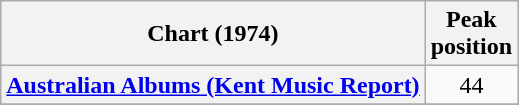<table class="wikitable sortable plainrowheaders">
<tr>
<th scope="col">Chart (1974)</th>
<th scope="col">Peak<br>position</th>
</tr>
<tr>
<th scope="row"><a href='#'>Australian Albums (Kent Music Report)</a></th>
<td style="text-align:center;">44</td>
</tr>
<tr>
</tr>
</table>
